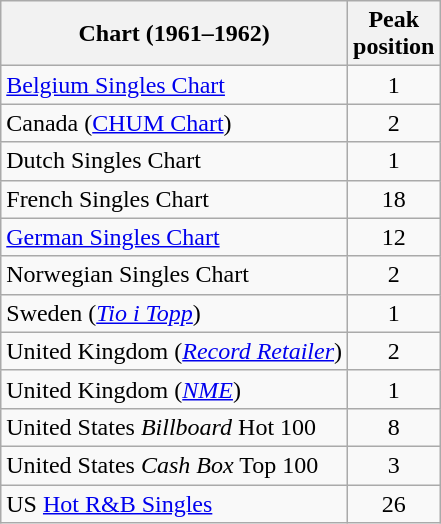<table class="wikitable sortable">
<tr>
<th>Chart (1961–1962)</th>
<th>Peak<br>position</th>
</tr>
<tr>
<td><a href='#'>Belgium Singles Chart</a></td>
<td style="text-align:center;">1</td>
</tr>
<tr>
<td>Canada (<a href='#'>CHUM Chart</a>)</td>
<td style="text-align:center;">2</td>
</tr>
<tr>
<td>Dutch Singles Chart</td>
<td style="text-align:center;">1</td>
</tr>
<tr>
<td>French Singles Chart</td>
<td style="text-align:center;">18</td>
</tr>
<tr>
<td><a href='#'>German Singles Chart</a></td>
<td style="text-align:center;">12</td>
</tr>
<tr>
<td>Norwegian Singles Chart</td>
<td style="text-align:center;">2</td>
</tr>
<tr>
<td>Sweden (<em><a href='#'>Tio i Topp</a></em>)</td>
<td style="text-align:center;">1</td>
</tr>
<tr>
<td>United Kingdom (<em><a href='#'>Record Retailer</a></em>)</td>
<td style="text-align:center;">2</td>
</tr>
<tr>
<td>United Kingdom (<em><a href='#'>NME</a></em>)</td>
<td style="text-align:center;">1</td>
</tr>
<tr>
<td>United States <em>Billboard</em> Hot 100</td>
<td style="text-align:center;">8</td>
</tr>
<tr>
<td>United States <em>Cash Box</em> Top 100</td>
<td style="text-align:center;">3</td>
</tr>
<tr>
<td>US <a href='#'>Hot R&B Singles</a></td>
<td style="text-align:center;">26</td>
</tr>
</table>
